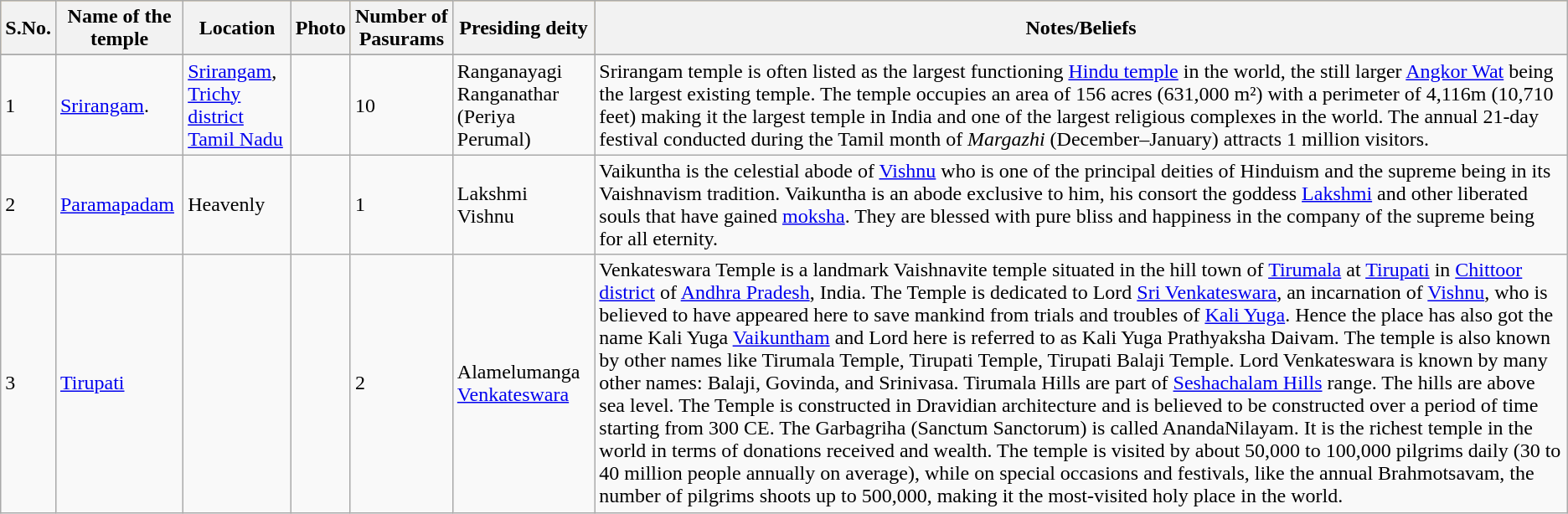<table class="wikitable sortable">
<tr style="background:#FFC569">
<th scope="col">S.No.</th>
<th scope="col"><strong>Name of the temple</strong></th>
<th scope="col"><strong>Location</strong></th>
<th scope="col" class="unsortable"><strong>Photo</strong></th>
<th scope="col"><strong>Number of Pasurams</strong></th>
<th scope="col"><strong>Presiding deity</strong></th>
<th scope="col"><strong>Notes/Beliefs</strong></th>
</tr>
<tr align ="center">
</tr>
<tr style="background:#ffe;">
</tr>
<tr>
<td>1</td>
<td><a href='#'>Srirangam</a>.</td>
<td><a href='#'>Srirangam</a>, <a href='#'>Trichy district</a><br><a href='#'>Tamil Nadu</a><br></td>
<td></td>
<td>10</td>
<td>Ranganayagi <br>Ranganathar (Periya Perumal)</td>
<td>Srirangam temple is often listed as the largest functioning <a href='#'>Hindu temple</a> in the world, the still larger <a href='#'>Angkor Wat</a> being the largest existing temple. The temple occupies an area of 156 acres (631,000 m²) with a perimeter of 4,116m (10,710 feet) making it the largest temple in India and one of the largest religious complexes in the world. The annual 21-day festival conducted during the Tamil month of <em>Margazhi</em> (December–January) attracts 1 million visitors.</td>
</tr>
<tr>
<td>2</td>
<td><a href='#'>Paramapadam</a></td>
<td>Heavenly</td>
<td></td>
<td>1</td>
<td>Lakshmi<br>Vishnu</td>
<td>Vaikuntha is the celestial abode of <a href='#'>Vishnu</a> who is one of the principal deities of Hinduism and the supreme being in its Vaishnavism tradition. Vaikuntha is an abode exclusive to him, his consort the goddess <a href='#'>Lakshmi</a> and other liberated souls that have gained <a href='#'>moksha</a>. They are blessed with pure bliss and happiness in the company of the supreme being for all eternity.</td>
</tr>
<tr>
<td>3</td>
<td><a href='#'>Tirupati</a></td>
<td></td>
<td></td>
<td>2</td>
<td>Alamelumanga<br><a href='#'>Venkateswara</a></td>
<td>Venkateswara Temple is a landmark Vaishnavite temple situated in the hill town of <a href='#'>Tirumala</a> at <a href='#'>Tirupati</a> in <a href='#'>Chittoor district</a> of <a href='#'>Andhra Pradesh</a>, India. The Temple is dedicated to Lord <a href='#'>Sri Venkateswara</a>, an incarnation of <a href='#'>Vishnu</a>, who is believed to have appeared here to save mankind from trials and troubles of <a href='#'>Kali Yuga</a>. Hence the place has also got the name Kali Yuga <a href='#'>Vaikuntham</a> and Lord here is referred to as Kali Yuga Prathyaksha Daivam. The temple is also known by other names like Tirumala Temple, Tirupati Temple, Tirupati Balaji Temple. Lord Venkateswara is known by many other names: Balaji, Govinda, and Srinivasa. Tirumala Hills are part of <a href='#'>Seshachalam Hills</a> range. The hills are  above sea level. The Temple is constructed in Dravidian architecture and is believed to be constructed over a period of time starting from 300 CE. The Garbagriha (Sanctum Sanctorum) is called AnandaNilayam. It is the richest temple in the world in terms of donations received and wealth. The temple is visited by about 50,000 to 100,000 pilgrims daily (30 to 40 million people annually on average), while on special occasions and festivals, like the annual Brahmotsavam, the number of pilgrims shoots up to 500,000, making it the most-visited holy place in the world.</td>
</tr>
</table>
